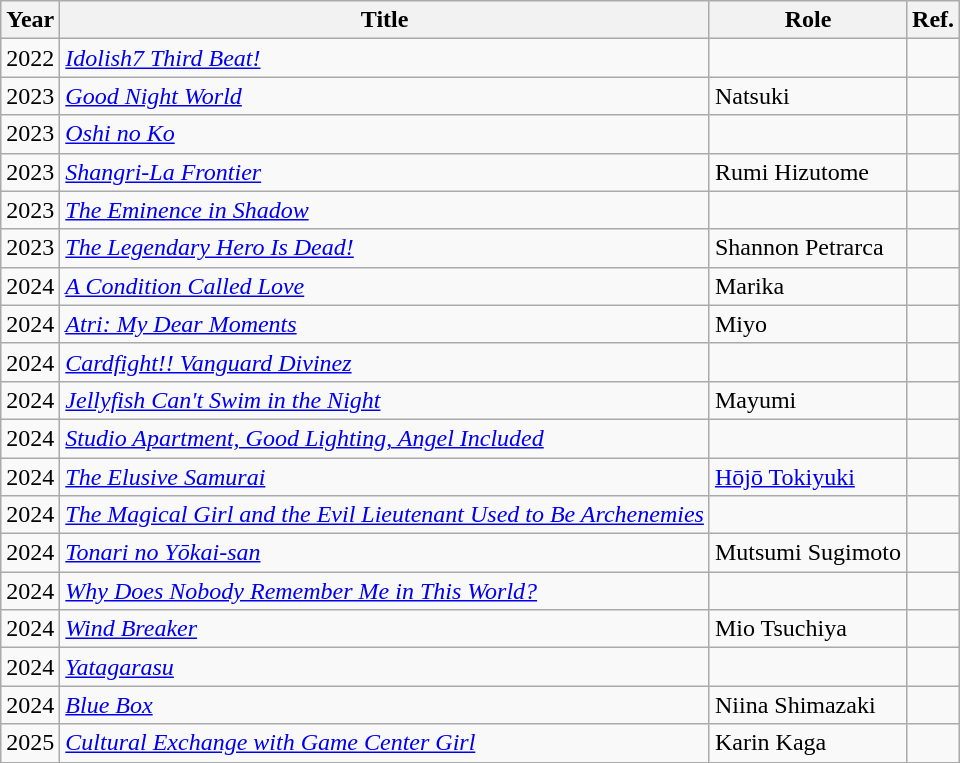<table class="wikitable">
<tr>
<th>Year</th>
<th>Title</th>
<th>Role</th>
<th>Ref.</th>
</tr>
<tr>
<td>2022</td>
<td><em><a href='#'>Idolish7 Third Beat!</a></em></td>
<td></td>
<td></td>
</tr>
<tr>
<td>2023</td>
<td><em><a href='#'>Good Night World</a></em></td>
<td>Natsuki</td>
<td></td>
</tr>
<tr>
<td>2023</td>
<td><em><a href='#'>Oshi no Ko</a></em></td>
<td></td>
<td></td>
</tr>
<tr>
<td>2023</td>
<td><em><a href='#'>Shangri-La Frontier</a></em></td>
<td>Rumi Hizutome</td>
<td></td>
</tr>
<tr>
<td>2023</td>
<td><em><a href='#'>The Eminence in Shadow</a></em></td>
<td></td>
<td></td>
</tr>
<tr>
<td>2023</td>
<td><em><a href='#'>The Legendary Hero Is Dead!</a></em></td>
<td>Shannon Petrarca</td>
<td></td>
</tr>
<tr>
<td>2024</td>
<td><em><a href='#'>A Condition Called Love</a></em></td>
<td>Marika</td>
<td></td>
</tr>
<tr>
<td>2024</td>
<td><em><a href='#'>Atri: My Dear Moments</a></em></td>
<td>Miyo</td>
<td></td>
</tr>
<tr>
<td>2024</td>
<td><em><a href='#'>Cardfight!! Vanguard Divinez</a></em></td>
<td></td>
<td></td>
</tr>
<tr>
<td>2024</td>
<td><em><a href='#'>Jellyfish Can't Swim in the Night</a></em></td>
<td>Mayumi</td>
<td></td>
</tr>
<tr>
<td>2024</td>
<td><em><a href='#'>Studio Apartment, Good Lighting, Angel Included</a></em></td>
<td></td>
<td></td>
</tr>
<tr>
<td>2024</td>
<td><em><a href='#'>The Elusive Samurai</a></em></td>
<td><a href='#'>Hōjō Tokiyuki</a></td>
<td></td>
</tr>
<tr>
<td>2024</td>
<td><em><a href='#'>The Magical Girl and the Evil Lieutenant Used to Be Archenemies</a></em></td>
<td></td>
<td></td>
</tr>
<tr>
<td>2024</td>
<td><em><a href='#'>Tonari no Yōkai-san</a></em></td>
<td>Mutsumi Sugimoto</td>
<td></td>
</tr>
<tr>
<td>2024</td>
<td><em><a href='#'>Why Does Nobody Remember Me in This World?</a></em></td>
<td></td>
<td></td>
</tr>
<tr>
<td>2024</td>
<td><em><a href='#'>Wind Breaker</a></em></td>
<td>Mio Tsuchiya</td>
<td></td>
</tr>
<tr>
<td>2024</td>
<td><em><a href='#'>Yatagarasu</a></em></td>
<td></td>
<td></td>
</tr>
<tr>
<td>2024</td>
<td><em><a href='#'>Blue Box</a></em></td>
<td>Niina Shimazaki</td>
<td></td>
</tr>
<tr>
<td>2025</td>
<td><em><a href='#'>Cultural Exchange with Game Center Girl</a></em></td>
<td>Karin Kaga</td>
<td></td>
</tr>
</table>
